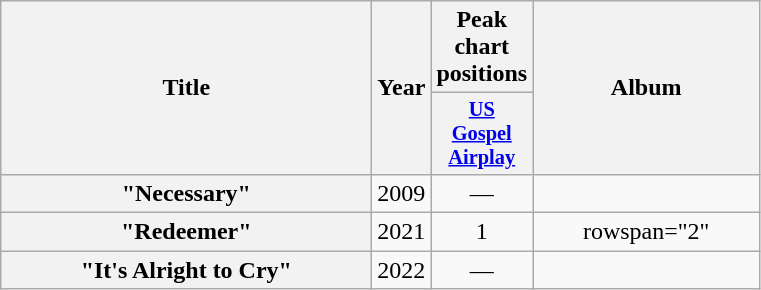<table class="wikitable plainrowheaders" style="text-align:center;" border="1">
<tr>
<th scope="col" rowspan="2" style="width:15em;">Title</th>
<th scope="col" rowspan="2">Year</th>
<th scope="col" colspan="1">Peak chart positions</th>
<th scope="col" rowspan="2" style="width:9em;">Album</th>
</tr>
<tr>
<th scope="col" style="width:3em;font-size:85%;"><a href='#'>US<br>Gospel<br>Airplay</a><br></th>
</tr>
<tr>
<th scope="row">"Necessary"</th>
<td rowspan="1">2009</td>
<td>—</td>
<td></td>
</tr>
<tr>
<th scope="row">"Redeemer"</th>
<td rowspan="1">2021</td>
<td>1</td>
<td>rowspan="2" </td>
</tr>
<tr>
<th scope="row">"It's Alright to Cry"</th>
<td rowspan="1">2022</td>
<td>—</td>
</tr>
</table>
